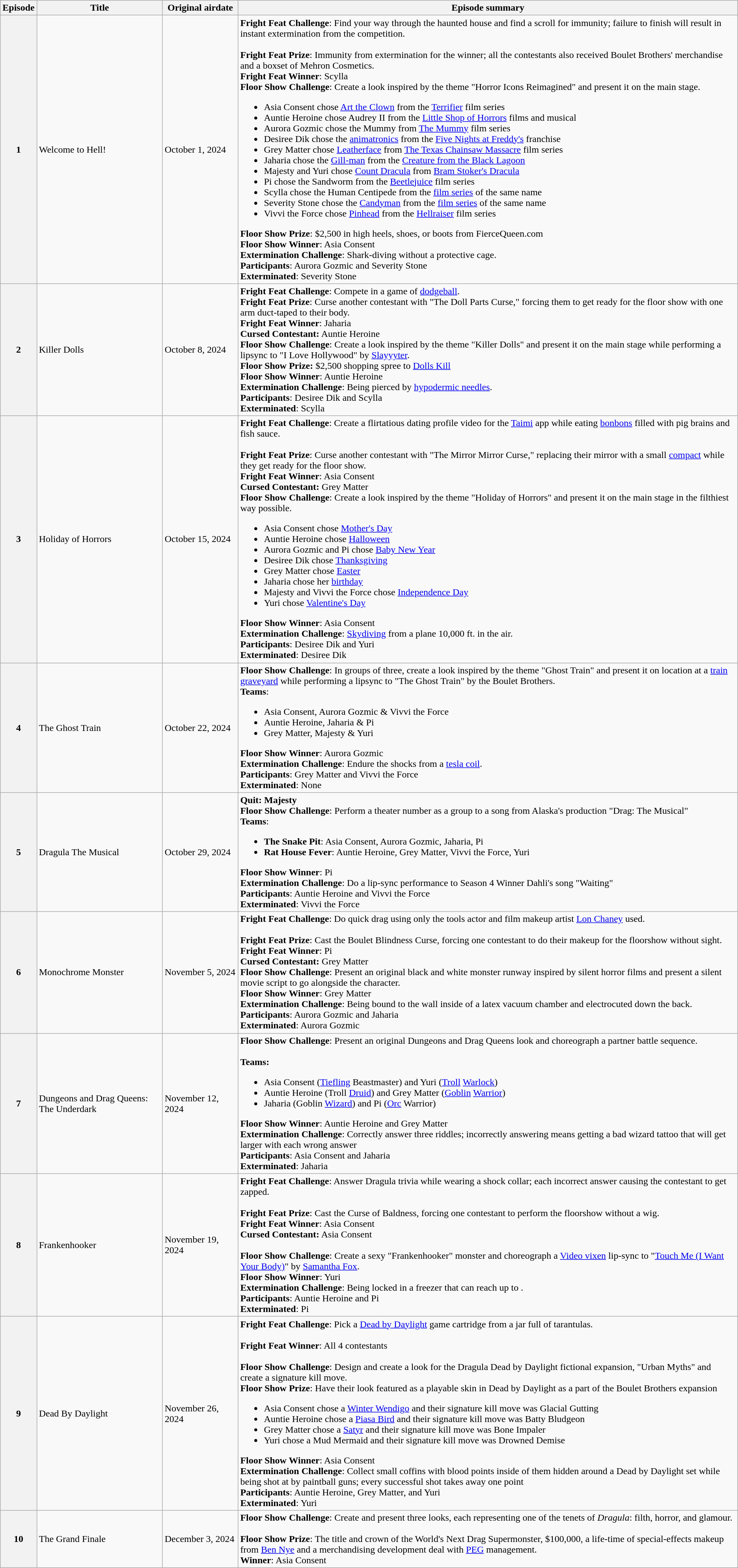<table class="wikitable">
<tr>
<th nowrap>Episode</th>
<th nowrap>Title</th>
<th nowrap>Original airdate</th>
<th nowrap>Episode summary</th>
</tr>
<tr>
<th>1</th>
<td>Welcome to Hell!</td>
<td>October 1, 2024</td>
<td><strong>Fright Feat Challenge</strong>: Find your way through the haunted house and find a scroll for immunity; failure to finish will result in instant extermination from the competition.<br><br><strong>Fright Feat Prize</strong>: Immunity from extermination for the winner; all the contestants also received Boulet Brothers' merchandise and a boxset of Mehron Cosmetics.<br>
<span><strong>Fright Feat Winner</strong>: Scylla</span><br><strong>Floor Show Challenge</strong>: Create a look inspired by the theme "Horror Icons Reimagined" and present it on the main stage.<ul><li>Asia Consent chose <a href='#'>Art the Clown</a> from the <a href='#'>Terrifier</a> film series</li><li>Auntie Heroine chose Audrey II from the <a href='#'>Little Shop of Horrors</a> films and musical</li><li>Aurora Gozmic chose the Mummy from <a href='#'>The Mummy</a> film series</li><li>Desiree Dik chose the <a href='#'>animatronics</a> from the <a href='#'>Five Nights at Freddy's</a> franchise</li><li>Grey Matter chose <a href='#'>Leatherface</a> from <a href='#'>The Texas Chainsaw Massacre</a> film series</li><li>Jaharia chose the <a href='#'>Gill-man</a> from the <a href='#'>Creature from the Black Lagoon</a></li><li>Majesty and Yuri chose <a href='#'>Count Dracula</a> from <a href='#'>Bram Stoker's Dracula</a></li><li>Pi chose the Sandworm from the <a href='#'>Beetlejuice</a> film series</li><li>Scylla chose the Human Centipede from the <a href='#'>film series</a> of the same name</li><li>Severity Stone chose the <a href='#'>Candyman</a> from the <a href='#'>film series</a> of the same name</li><li>Vivvi the Force chose <a href='#'>Pinhead</a> from the <a href='#'>Hellraiser</a> film series</li></ul><strong>Floor Show Prize</strong>: $2,500 in high heels, shoes, or boots from FierceQueen.com<br>
<span><strong>Floor Show Winner</strong>: Asia Consent</span><br><strong>Extermination Challenge</strong>: Shark-diving without a protective cage.<br>
<strong>Participants</strong>: Aurora Gozmic and Severity Stone<br>
<span><strong>Exterminated</strong>: Severity Stone</span></td>
</tr>
<tr>
<th>2</th>
<td>Killer Dolls</td>
<td>October 8, 2024</td>
<td><strong>Fright Feat Challenge</strong>: Compete in a game of <a href='#'>dodgeball</a>.<br><strong>Fright Feat Prize</strong>:  Curse another contestant with "The Doll Parts Curse," forcing them to get ready for the floor show with one arm duct-taped to their body.<br>
<span><strong>Fright Feat Winner</strong>: Jaharia</span><br>
<span><strong>Cursed Contestant:</strong> Auntie Heroine</span><br><strong>Floor Show Challenge</strong>: Create a look inspired by the theme "Killer Dolls" and present it on the main stage while performing a lipsync to "I Love Hollywood" by <a href='#'>Slayyyter</a>.<br><strong>Floor Show Prize:</strong> $2,500 shopping spree to <a href='#'>Dolls Kill</a><br>
<span><strong>Floor Show Winner</strong>: Auntie Heroine</span><br><strong>Extermination Challenge</strong>: Being pierced by <a href='#'>hypodermic needles</a>.<br>
<strong>Participants</strong>: Desiree Dik and Scylla<br>
<span><strong>Exterminated</strong>: Scylla</span></td>
</tr>
<tr>
<th>3</th>
<td>Holiday of Horrors</td>
<td>October 15, 2024</td>
<td><strong>Fright Feat Challenge</strong>: Create a flirtatious dating profile video for the <a href='#'>Taimi</a> app while eating <a href='#'>bonbons</a> filled with pig brains and fish sauce.<br><br><strong>Fright Feat Prize</strong>: Curse another contestant with "The Mirror Mirror Curse," replacing their mirror with a small <a href='#'>compact</a> while they get ready for the floor show.<br>
<span><strong>Fright Feat Winner</strong>: Asia Consent</span><br>
<span><strong>Cursed Contestant:</strong> Grey Matter</span><br><strong>Floor Show Challenge</strong>: Create a look inspired by the theme "Holiday of Horrors" and present it on the main stage in the filthiest way possible.<br><ul><li>Asia Consent chose <a href='#'>Mother's Day</a></li><li>Auntie Heroine chose <a href='#'>Halloween</a></li><li>Aurora Gozmic and Pi chose <a href='#'>Baby New Year</a></li><li>Desiree Dik chose <a href='#'>Thanksgiving</a></li><li>Grey Matter chose <a href='#'>Easter</a></li><li>Jaharia chose her <a href='#'>birthday</a></li><li>Majesty and Vivvi the Force chose <a href='#'>Independence Day</a></li><li>Yuri chose <a href='#'>Valentine's Day</a></li></ul><span><strong>Floor Show Winner</strong>: Asia Consent </span><br><strong>Extermination Challenge</strong>: <a href='#'>Skydiving</a> from a plane 10,000 ft. in the air. <br>
<strong>Participants</strong>: Desiree Dik and Yuri <br>
<span><strong>Exterminated</strong>: Desiree Dik </span></td>
</tr>
<tr>
<th>4</th>
<td>The Ghost Train</td>
<td>October 22, 2024</td>
<td><strong>Floor Show Challenge</strong>: In groups of three, create a look inspired by the theme "Ghost Train" and present it on location at a <a href='#'>train graveyard</a> while performing a lipsync to "The Ghost Train" by the Boulet Brothers.<br><strong>Teams</strong>:<br><ul><li>Asia Consent, Aurora Gozmic & Vivvi the Force</li><li>Auntie Heroine, Jaharia & Pi</li><li>Grey Matter, Majesty & Yuri</li></ul><span><strong>Floor Show Winner</strong>: Aurora Gozmic </span><br><strong>Extermination Challenge</strong>: Endure the shocks from a <a href='#'>tesla coil</a>. <br>
<strong>Participants</strong>: Grey Matter and Vivvi the Force <br>
<span><strong>Exterminated</strong>: None </span></td>
</tr>
<tr>
<th>5</th>
<td>Dragula The Musical</td>
<td>October 29, 2024</td>
<td><span><strong>Quit: Majesty</strong></span><br><strong>Floor Show Challenge</strong>: Perform a theater number as a group to a song from Alaska's production "Drag: The Musical"<br><strong>Teams</strong>:<ul><li><strong>The Snake Pit</strong>: Asia Consent, Aurora Gozmic, Jaharia, Pi</li><li><strong>Rat House Fever</strong>: Auntie Heroine, Grey Matter, Vivvi the Force, Yuri</li></ul><span><strong>Floor Show Winner</strong>: Pi </span><br><strong>Extermination Challenge</strong>: Do a lip-sync performance to Season 4 Winner Dahli's song "Waiting" <br>
<strong>Participants</strong>: Auntie Heroine and Vivvi the Force <br>
<span><strong>Exterminated</strong>: Vivvi the Force </span></td>
</tr>
<tr>
<th>6</th>
<td>Monochrome Monster</td>
<td>November 5, 2024</td>
<td><strong>Fright Feat Challenge</strong>: Do quick drag using only the tools actor and film makeup artist <a href='#'>Lon Chaney</a> used.<br><br><strong>Fright Feat Prize</strong>: Cast the Boulet Blindness Curse, forcing one contestant to do their makeup for the floorshow without sight. <br>
<span><strong>Fright Feat Winner</strong>: Pi </span><br>
<span><strong>Cursed Contestant:</strong> Grey Matter</span><br><strong>Floor Show Challenge</strong>: Present an original black and white monster runway inspired by silent horror films and present a silent movie script to go alongside the character. <br>
<span><strong>Floor Show Winner</strong>: Grey Matter </span><br><strong>Extermination Challenge</strong>: Being bound to the wall inside of a latex vacuum chamber and electrocuted down the back. <br>
<strong>Participants</strong>: Aurora Gozmic and Jaharia <br>
<span><strong>Exterminated</strong>: Aurora Gozmic </span></td>
</tr>
<tr>
<th>7</th>
<td>Dungeons and Drag Queens: The Underdark</td>
<td>November 12, 2024</td>
<td><strong>Floor Show Challenge</strong>: Present an original Dungeons and Drag Queens look and choreograph a partner battle sequence.<br><br><strong>Teams:</strong><ul><li>Asia Consent (<a href='#'>Tiefling</a> Beastmaster) and Yuri (<a href='#'>Troll</a> <a href='#'>Warlock</a>)</li><li>Auntie Heroine (Troll <a href='#'>Druid</a>) and Grey Matter (<a href='#'>Goblin</a> <a href='#'>Warrior</a>)</li><li>Jaharia (Goblin <a href='#'>Wizard</a>) and Pi (<a href='#'>Orc</a> Warrior)</li></ul><span><strong>Floor Show Winner</strong>: Auntie Heroine and Grey Matter</span><br><strong>Extermination Challenge</strong>: Correctly answer three riddles; incorrectly answering means getting a bad wizard tattoo that will get larger with each wrong answer<br>
<strong>Participants</strong>: Asia Consent and Jaharia<br>
<span><strong>Exterminated</strong>: Jaharia</span></td>
</tr>
<tr>
<th>8</th>
<td>Frankenhooker</td>
<td>November 19, 2024</td>
<td><strong>Fright Feat Challenge</strong>: Answer Dragula trivia while wearing a shock collar; each incorrect answer causing the contestant to get zapped.<br><br><strong>Fright Feat Prize</strong>: Cast the Curse of Baldness, forcing one contestant to perform the floorshow without a wig. <br>
<span><strong>Fright Feat Winner</strong>: Asia Consent </span><br>
<span><strong>Cursed Contestant:</strong> Asia Consent </span><br><br><strong>Floor Show Challenge</strong>: Create a sexy "Frankenhooker" monster and choreograph a <a href='#'>Video vixen</a> lip-sync to "<a href='#'>Touch Me (I Want Your Body)</a>" by <a href='#'>Samantha Fox</a>. <br>
<span><strong>Floor Show Winner</strong>: Yuri </span><br><strong>Extermination Challenge</strong>: Being locked in a freezer that can reach up to . <br>
<strong>Participants</strong>: Auntie Heroine and Pi <br>
<span><strong>Exterminated</strong>: Pi </span></td>
</tr>
<tr>
<th>9</th>
<td>Dead By Daylight</td>
<td>November 26, 2024</td>
<td><strong>Fright Feat Challenge</strong>: Pick a <a href='#'>Dead by Daylight</a> game cartridge from a jar full of tarantulas.<br><br><span><strong>Fright Feat Winner</strong>: All 4 contestants </span><br><br><strong>Floor Show Challenge</strong>: Design and create a look for the Dragula Dead by Daylight fictional expansion, "Urban Myths" and create a signature kill move. <br>
<strong>Floor Show Prize</strong>: Have their look featured as a playable skin in Dead by Daylight as a part of the Boulet Brothers expansion<br><ul><li>Asia Consent chose a <a href='#'>Winter Wendigo</a> and their signature kill move was Glacial Gutting</li><li>Auntie Heroine chose a <a href='#'>Piasa Bird</a> and their signature kill move was Batty Bludgeon</li><li>Grey Matter chose a <a href='#'>Satyr</a> and their signature kill move was Bone Impaler</li><li>Yuri chose a Mud Mermaid and their signature kill move was Drowned Demise</li></ul><span><strong>Floor Show Winner</strong>: Asia Consent</span><br><strong>Extermination Challenge</strong>: Collect small coffins with blood points inside of them hidden around a Dead by Daylight set while being shot at by paintball guns; every successful shot takes away one point<br>
<strong>Participants</strong>: Auntie Heroine, Grey Matter, and Yuri<br>
<span><strong>Exterminated</strong>: Yuri</span></td>
</tr>
<tr>
<th>10</th>
<td>The Grand Finale</td>
<td>December 3, 2024</td>
<td><strong>Floor Show Challenge</strong>: Create and present three looks, each representing one of the tenets of <em>Dragula</em>: filth, horror, and glamour.<br><br><strong>Floor Show Prize</strong>: The title and crown of the World's Next Drag Supermonster, $100,000, a life-time of special-effects makeup from <a href='#'>Ben Nye</a> and a merchandising development deal with <a href='#'>PEG</a> management.<br>
<span><strong>Winner</strong>: Asia Consent</span></td>
</tr>
</table>
